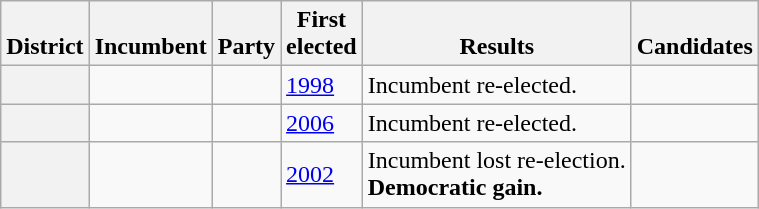<table class="wikitable sortable">
<tr valign=bottom>
<th>District</th>
<th>Incumbent</th>
<th>Party</th>
<th>First<br>elected</th>
<th>Results</th>
<th>Candidates</th>
</tr>
<tr>
<th></th>
<td></td>
<td></td>
<td><a href='#'>1998</a></td>
<td>Incumbent re-elected.</td>
<td nowrap></td>
</tr>
<tr>
<th></th>
<td></td>
<td></td>
<td><a href='#'>2006</a></td>
<td>Incumbent re-elected.</td>
<td nowrap></td>
</tr>
<tr>
<th></th>
<td></td>
<td></td>
<td><a href='#'>2002</a></td>
<td>Incumbent lost re-election.<br><strong>Democratic gain.</strong></td>
<td nowrap></td>
</tr>
</table>
